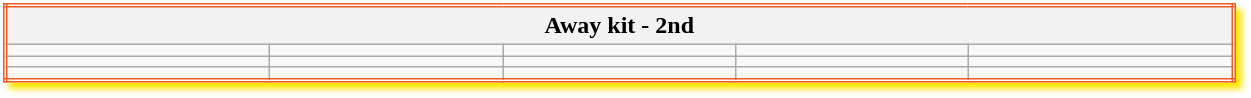<table class="wikitable mw-collapsible mw-collapsed" style="width:65%; border:double #F15A22; box-shadow: 4px 4px 4px #ffe700;">
<tr>
<th colspan=5>Away kit - 2nd</th>
</tr>
<tr>
<td></td>
<td></td>
<td></td>
<td></td>
<td></td>
</tr>
<tr>
<td></td>
<td></td>
<td></td>
<td></td>
<td></td>
</tr>
<tr>
<td></td>
<td></td>
<td></td>
<td></td>
</tr>
</table>
